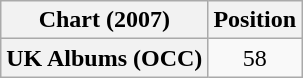<table class="wikitable plainrowheaders" style="text-align:center">
<tr>
<th scope="col">Chart (2007)</th>
<th scope="col">Position</th>
</tr>
<tr>
<th scope="row">UK Albums (OCC)</th>
<td>58</td>
</tr>
</table>
